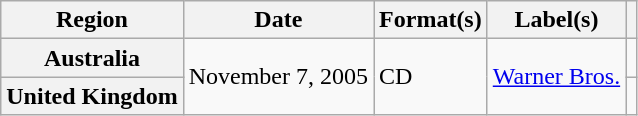<table class="wikitable plainrowheaders">
<tr>
<th scope="col">Region</th>
<th scope="col">Date</th>
<th scope="col">Format(s)</th>
<th scope="col">Label(s)</th>
<th scope="col"></th>
</tr>
<tr>
<th scope="row">Australia</th>
<td rowspan="2">November 7, 2005</td>
<td rowspan="2">CD</td>
<td rowspan="2"><a href='#'>Warner Bros.</a></td>
<td></td>
</tr>
<tr>
<th scope="row">United Kingdom</th>
<td></td>
</tr>
</table>
